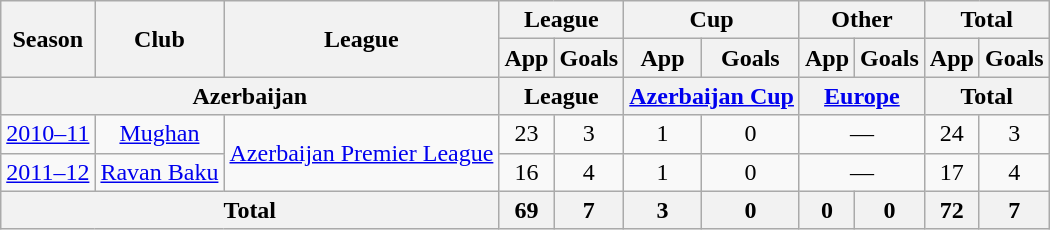<table class="wikitable">
<tr>
<th rowspan=2>Season</th>
<th ! rowspan=2>Club</th>
<th ! rowspan=2>League</th>
<th ! colspan=2>League</th>
<th ! colspan=2>Cup</th>
<th ! colspan=2>Other</th>
<th colspan=3>Total</th>
</tr>
<tr>
<th>App</th>
<th>Goals</th>
<th>App</th>
<th>Goals</th>
<th>App</th>
<th>Goals</th>
<th>App</th>
<th>Goals</th>
</tr>
<tr>
<th colspan=3>Azerbaijan</th>
<th ! colspan=2>League</th>
<th ! colspan=2><a href='#'>Azerbaijan Cup</a></th>
<th ! colspan=2><a href='#'>Europe</a></th>
<th colspan=3>Total</th>
</tr>
<tr align=center>
<td><a href='#'>2010–11</a></td>
<td><a href='#'>Mughan</a></td>
<td rowspan="2"><a href='#'>Azerbaijan Premier League</a></td>
<td>23</td>
<td>3</td>
<td>1</td>
<td>0</td>
<td colspan="2">—</td>
<td>24</td>
<td>3</td>
</tr>
<tr align=center>
<td><a href='#'>2011–12</a></td>
<td><a href='#'>Ravan Baku</a></td>
<td>16</td>
<td>4</td>
<td>1</td>
<td>0</td>
<td colspan="2">—</td>
<td>17</td>
<td>4</td>
</tr>
<tr align=center>
<th colspan="3">Total</th>
<th>69</th>
<th>7</th>
<th>3</th>
<th>0</th>
<th>0</th>
<th>0</th>
<th>72</th>
<th>7</th>
</tr>
</table>
